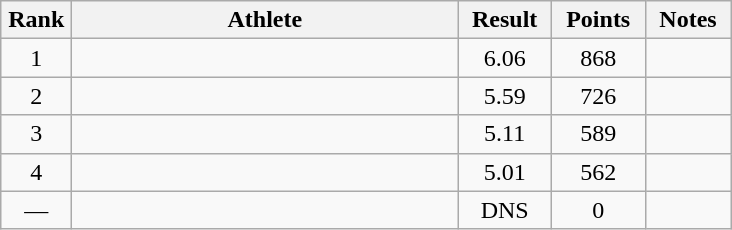<table class="wikitable" style="text-align:center">
<tr>
<th width=40>Rank</th>
<th width=250>Athlete</th>
<th width=55>Result</th>
<th width=55>Points</th>
<th width=50>Notes</th>
</tr>
<tr>
<td>1</td>
<td align=left></td>
<td>6.06</td>
<td>868</td>
<td></td>
</tr>
<tr>
<td>2</td>
<td align=left></td>
<td>5.59</td>
<td>726</td>
<td></td>
</tr>
<tr>
<td>3</td>
<td align=left></td>
<td>5.11</td>
<td>589</td>
<td></td>
</tr>
<tr>
<td>4</td>
<td align=left></td>
<td>5.01</td>
<td>562</td>
<td></td>
</tr>
<tr>
<td>—</td>
<td align=left></td>
<td>DNS</td>
<td>0</td>
<td></td>
</tr>
</table>
